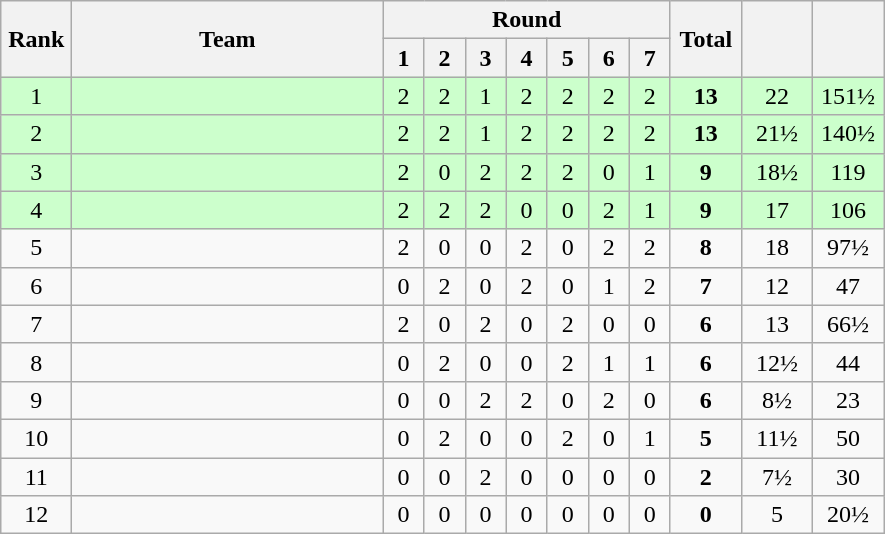<table class=wikitable style="text-align:center">
<tr>
<th rowspan="2" width=40>Rank</th>
<th rowspan="2" width=200>Team</th>
<th colspan="7">Round</th>
<th rowspan="2" width=40>Total</th>
<th rowspan="2" width=40></th>
<th rowspan="2" width=40></th>
</tr>
<tr>
<th width=20>1</th>
<th width=20>2</th>
<th width=20>3</th>
<th width=20>4</th>
<th width=20>5</th>
<th width=20>6</th>
<th width=20>7</th>
</tr>
<tr style="background:#ccffcc;">
<td>1</td>
<td align=left></td>
<td>2</td>
<td>2</td>
<td>1</td>
<td>2</td>
<td>2</td>
<td>2</td>
<td>2</td>
<td><strong>13</strong></td>
<td>22</td>
<td>151½</td>
</tr>
<tr style="background:#ccffcc;">
<td>2</td>
<td align=left></td>
<td>2</td>
<td>2</td>
<td>1</td>
<td>2</td>
<td>2</td>
<td>2</td>
<td>2</td>
<td><strong>13</strong></td>
<td>21½</td>
<td>140½</td>
</tr>
<tr style="background:#ccffcc;">
<td>3</td>
<td align=left></td>
<td>2</td>
<td>0</td>
<td>2</td>
<td>2</td>
<td>2</td>
<td>0</td>
<td>1</td>
<td><strong>9</strong></td>
<td>18½</td>
<td>119</td>
</tr>
<tr style="background:#ccffcc;">
<td>4</td>
<td align=left></td>
<td>2</td>
<td>2</td>
<td>2</td>
<td>0</td>
<td>0</td>
<td>2</td>
<td>1</td>
<td><strong>9</strong></td>
<td>17</td>
<td>106</td>
</tr>
<tr>
<td>5</td>
<td align=left></td>
<td>2</td>
<td>0</td>
<td>0</td>
<td>2</td>
<td>0</td>
<td>2</td>
<td>2</td>
<td><strong>8</strong></td>
<td>18</td>
<td>97½</td>
</tr>
<tr>
<td>6</td>
<td align=left></td>
<td>0</td>
<td>2</td>
<td>0</td>
<td>2</td>
<td>0</td>
<td>1</td>
<td>2</td>
<td><strong>7</strong></td>
<td>12</td>
<td>47</td>
</tr>
<tr>
<td>7</td>
<td align=left></td>
<td>2</td>
<td>0</td>
<td>2</td>
<td>0</td>
<td>2</td>
<td>0</td>
<td>0</td>
<td><strong>6</strong></td>
<td>13</td>
<td>66½</td>
</tr>
<tr>
<td>8</td>
<td align=left></td>
<td>0</td>
<td>2</td>
<td>0</td>
<td>0</td>
<td>2</td>
<td>1</td>
<td>1</td>
<td><strong>6</strong></td>
<td>12½</td>
<td>44</td>
</tr>
<tr>
<td>9</td>
<td align=left></td>
<td>0</td>
<td>0</td>
<td>2</td>
<td>2</td>
<td>0</td>
<td>2</td>
<td>0</td>
<td><strong>6</strong></td>
<td>8½</td>
<td>23</td>
</tr>
<tr>
<td>10</td>
<td align=left></td>
<td>0</td>
<td>2</td>
<td>0</td>
<td>0</td>
<td>2</td>
<td>0</td>
<td>1</td>
<td><strong>5</strong></td>
<td>11½</td>
<td>50</td>
</tr>
<tr>
<td>11</td>
<td align=left></td>
<td>0</td>
<td>0</td>
<td>2</td>
<td>0</td>
<td>0</td>
<td>0</td>
<td>0</td>
<td><strong>2</strong></td>
<td>7½</td>
<td>30</td>
</tr>
<tr>
<td>12</td>
<td align=left></td>
<td>0</td>
<td>0</td>
<td>0</td>
<td>0</td>
<td>0</td>
<td>0</td>
<td>0</td>
<td><strong>0</strong></td>
<td>5</td>
<td>20½</td>
</tr>
</table>
